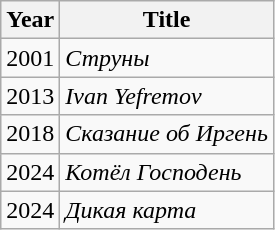<table class="wikitable">
<tr>
<th>Year</th>
<th>Title</th>
</tr>
<tr>
<td>2001</td>
<td><em>Струны</em></td>
</tr>
<tr>
<td>2013</td>
<td><em>Ivan Yefremov</em></td>
</tr>
<tr>
<td>2018</td>
<td><em>Сказание об Иргень</em></td>
</tr>
<tr>
<td>2024</td>
<td><em>Котёл Господень</em></td>
</tr>
<tr>
<td>2024</td>
<td><em>Дикая карта</em></td>
</tr>
</table>
